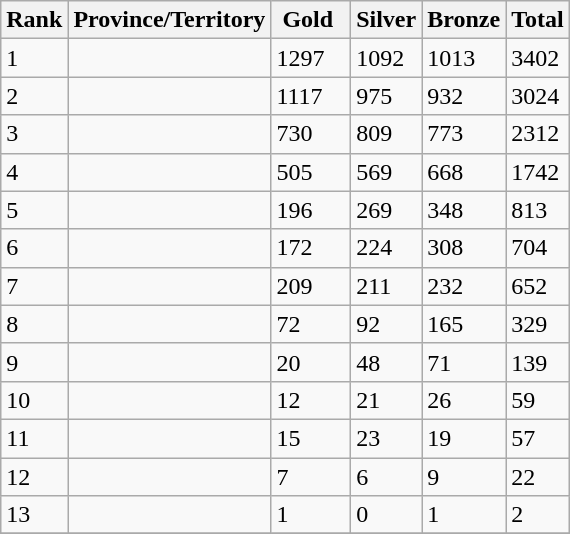<table class="wikitable">
<tr>
<th><strong>Rank</strong></th>
<th><strong>Province/Territory</strong></th>
<th bgcolor="gold"><strong> Gold  </strong></th>
<th bgcolor="silver"><strong>Silver</strong></th>
<th bgcolor="CC9966"><strong>Bronze</strong></th>
<th><strong>Total</strong></th>
</tr>
<tr>
<td>1</td>
<td></td>
<td>1297</td>
<td>1092</td>
<td>1013</td>
<td>3402</td>
</tr>
<tr>
<td>2</td>
<td></td>
<td>1117</td>
<td>975</td>
<td>932</td>
<td>3024</td>
</tr>
<tr>
<td>3</td>
<td></td>
<td>730</td>
<td>809</td>
<td>773</td>
<td>2312</td>
</tr>
<tr>
<td>4</td>
<td></td>
<td>505</td>
<td>569</td>
<td>668</td>
<td>1742</td>
</tr>
<tr>
<td>5</td>
<td></td>
<td>196</td>
<td>269</td>
<td>348</td>
<td>813</td>
</tr>
<tr>
<td>6</td>
<td></td>
<td>172</td>
<td>224</td>
<td>308</td>
<td>704</td>
</tr>
<tr>
<td>7</td>
<td></td>
<td>209</td>
<td>211</td>
<td>232</td>
<td>652</td>
</tr>
<tr>
<td>8</td>
<td></td>
<td>72</td>
<td>92</td>
<td>165</td>
<td>329</td>
</tr>
<tr>
<td>9</td>
<td></td>
<td>20</td>
<td>48</td>
<td>71</td>
<td>139</td>
</tr>
<tr>
<td>10</td>
<td></td>
<td>12</td>
<td>21</td>
<td>26</td>
<td>59</td>
</tr>
<tr>
<td>11</td>
<td></td>
<td>15</td>
<td>23</td>
<td>19</td>
<td>57</td>
</tr>
<tr>
<td>12</td>
<td></td>
<td>7</td>
<td>6</td>
<td>9</td>
<td>22</td>
</tr>
<tr>
<td>13</td>
<td></td>
<td>1</td>
<td>0</td>
<td>1</td>
<td>2</td>
</tr>
<tr>
</tr>
</table>
